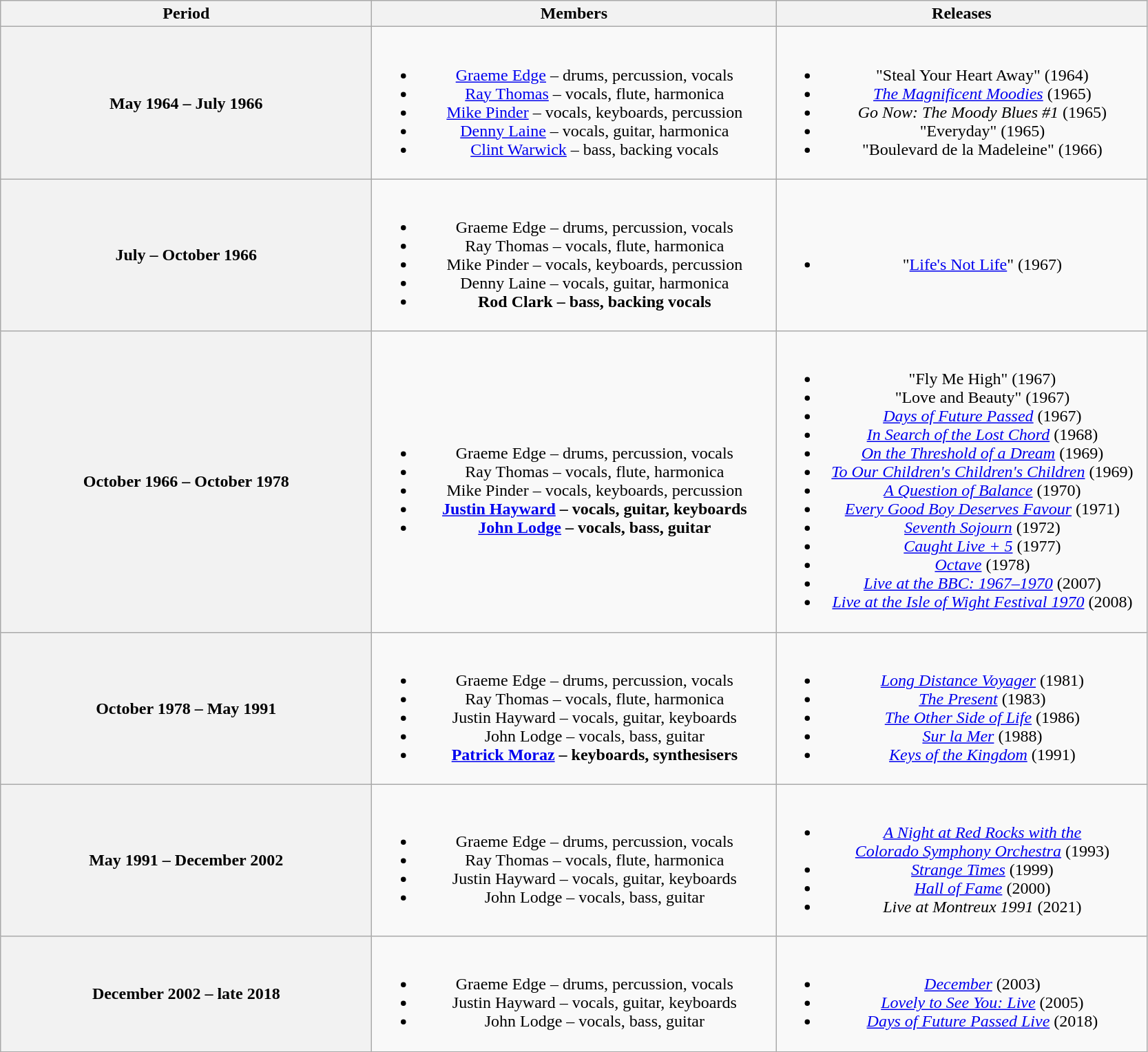<table class="wikitable plainrowheaders" style="text-align:center;">
<tr>
<th scope="col" style="width:22em;">Period</th>
<th scope="col" style="width:24em;">Members</th>
<th scope="col" style="width:22em;">Releases</th>
</tr>
<tr>
<th scope="col">May 1964 – July 1966</th>
<td><br><ul><li><a href='#'>Graeme Edge</a> – drums, percussion, vocals</li><li><a href='#'>Ray Thomas</a> – vocals, flute, harmonica</li><li><a href='#'>Mike Pinder</a> – vocals, keyboards, percussion</li><li><a href='#'>Denny Laine</a> – vocals, guitar, harmonica</li><li><a href='#'>Clint Warwick</a> – bass, backing vocals</li></ul></td>
<td><br><ul><li>"Steal Your Heart Away" (1964)</li><li><em><a href='#'>The Magnificent Moodies</a></em> (1965)</li><li><em>Go Now: The Moody Blues #1</em> (1965)</li><li>"Everyday" (1965)</li><li>"Boulevard de la Madeleine" (1966)</li></ul></td>
</tr>
<tr>
<th scope="col">July – October 1966</th>
<td><br><ul><li>Graeme Edge – drums, percussion, vocals</li><li>Ray Thomas – vocals, flute, harmonica</li><li>Mike Pinder – vocals, keyboards, percussion</li><li>Denny Laine – vocals, guitar, harmonica</li><li><strong>Rod Clark – bass, backing vocals</strong></li></ul></td>
<td><br><ul><li>"<a href='#'>Life's Not Life</a>" (1967)</li></ul></td>
</tr>
<tr>
<th scope="col">October 1966 – October 1978</th>
<td><br><ul><li>Graeme Edge – drums, percussion, vocals</li><li>Ray Thomas – vocals, flute, harmonica</li><li>Mike Pinder – vocals, keyboards, percussion</li><li><strong><a href='#'>Justin Hayward</a> – vocals, guitar, keyboards</strong></li><li><strong><a href='#'>John Lodge</a> – vocals, bass, guitar</strong></li></ul></td>
<td><br><ul><li>"Fly Me High" (1967)</li><li>"Love and Beauty" (1967)</li><li><em><a href='#'>Days of Future Passed</a></em> (1967)</li><li><em><a href='#'>In Search of the Lost Chord</a></em> (1968)</li><li><em><a href='#'>On the Threshold of a Dream</a></em> (1969)</li><li><em><a href='#'>To Our Children's Children's Children</a></em> (1969)</li><li><em><a href='#'>A Question of Balance</a></em> (1970)</li><li><em><a href='#'>Every Good Boy Deserves Favour</a></em> (1971)</li><li><em><a href='#'>Seventh Sojourn</a></em> (1972)</li><li><em><a href='#'>Caught Live + 5</a></em> (1977)</li><li><em><a href='#'>Octave</a></em> (1978)</li><li><em><a href='#'>Live at the BBC: 1967–1970</a></em> (2007)</li><li><em><a href='#'>Live at the Isle of Wight Festival 1970</a></em> (2008)</li></ul></td>
</tr>
<tr>
<th scope="col">October 1978 – May 1991</th>
<td><br><ul><li>Graeme Edge – drums, percussion, vocals</li><li>Ray Thomas – vocals, flute, harmonica</li><li>Justin Hayward – vocals, guitar, keyboards</li><li>John Lodge – vocals, bass, guitar</li><li><strong><a href='#'>Patrick Moraz</a> – keyboards, synthesisers</strong></li></ul></td>
<td><br><ul><li><em><a href='#'>Long Distance Voyager</a></em> (1981)</li><li><em><a href='#'>The Present</a></em> (1983)</li><li><em><a href='#'>The Other Side of Life</a></em> (1986)</li><li><em><a href='#'>Sur la Mer</a></em> (1988)</li><li><em><a href='#'>Keys of the Kingdom</a></em> (1991)</li></ul></td>
</tr>
<tr>
<th scope="col">May 1991 – December 2002</th>
<td><br><ul><li>Graeme Edge – drums, percussion, vocals</li><li>Ray Thomas – vocals, flute, harmonica</li><li>Justin Hayward – vocals, guitar, keyboards</li><li>John Lodge – vocals, bass, guitar</li></ul></td>
<td><br><ul><li><em><a href='#'>A Night at Red Rocks with the<br>Colorado Symphony Orchestra</a></em> (1993)</li><li><em><a href='#'>Strange Times</a></em> (1999)</li><li><em><a href='#'>Hall of Fame</a></em> (2000)</li><li><em>Live at Montreux 1991</em> (2021)</li></ul></td>
</tr>
<tr>
<th scope="col">December 2002 – late 2018</th>
<td><br><ul><li>Graeme Edge – drums, percussion, vocals</li><li>Justin Hayward – vocals, guitar, keyboards</li><li>John Lodge – vocals, bass, guitar</li></ul></td>
<td><br><ul><li><em><a href='#'>December</a></em> (2003)</li><li><em><a href='#'>Lovely to See You: Live</a></em> (2005)</li><li><em><a href='#'>Days of Future Passed Live</a></em> (2018)</li></ul></td>
</tr>
</table>
